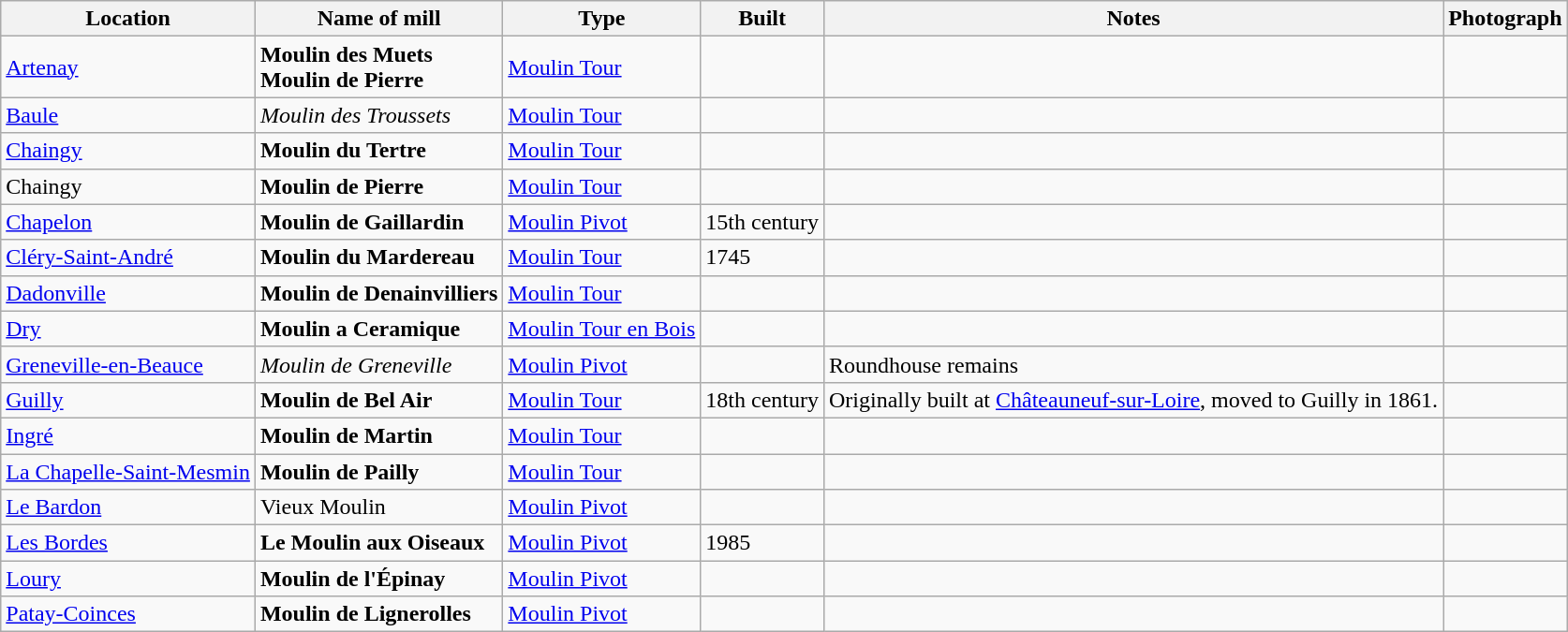<table class="wikitable">
<tr>
<th>Location</th>
<th>Name of mill</th>
<th>Type</th>
<th>Built</th>
<th>Notes</th>
<th>Photograph</th>
</tr>
<tr>
<td><a href='#'>Artenay</a></td>
<td><strong>Moulin des Muets<br>Moulin de Pierre</strong></td>
<td><a href='#'>Moulin Tour</a></td>
<td></td>
<td> </td>
<td></td>
</tr>
<tr>
<td><a href='#'>Baule</a></td>
<td><em>Moulin des Troussets</em></td>
<td><a href='#'>Moulin Tour</a></td>
<td></td>
<td> </td>
<td></td>
</tr>
<tr>
<td><a href='#'>Chaingy</a></td>
<td><strong>Moulin du Tertre</strong></td>
<td><a href='#'>Moulin Tour</a></td>
<td></td>
<td> </td>
<td></td>
</tr>
<tr>
<td>Chaingy</td>
<td><strong>Moulin de Pierre</strong></td>
<td><a href='#'>Moulin Tour</a></td>
<td></td>
<td> </td>
<td></td>
</tr>
<tr>
<td><a href='#'>Chapelon</a></td>
<td><strong>Moulin de Gaillardin</strong></td>
<td><a href='#'>Moulin Pivot</a></td>
<td>15th century</td>
<td> </td>
<td></td>
</tr>
<tr>
<td><a href='#'>Cléry-Saint-André</a></td>
<td><strong>Moulin du Mardereau</strong></td>
<td><a href='#'>Moulin Tour</a></td>
<td>1745</td>
<td> </td>
<td></td>
</tr>
<tr>
<td><a href='#'>Dadonville</a></td>
<td><strong>Moulin de Denainvilliers</strong></td>
<td><a href='#'>Moulin Tour</a></td>
<td></td>
<td> </td>
<td></td>
</tr>
<tr>
<td><a href='#'>Dry</a></td>
<td><strong>Moulin a Ceramique</strong></td>
<td><a href='#'>Moulin Tour en Bois</a></td>
<td></td>
<td></td>
<td></td>
</tr>
<tr>
<td><a href='#'>Greneville-en-Beauce</a></td>
<td><em>Moulin de Greneville</em></td>
<td><a href='#'>Moulin Pivot</a></td>
<td></td>
<td>Roundhouse remains<br> </td>
<td></td>
</tr>
<tr>
<td><a href='#'>Guilly</a></td>
<td><strong>Moulin de Bel Air</strong></td>
<td><a href='#'>Moulin Tour</a></td>
<td>18th century</td>
<td>Originally built at <a href='#'>Châteauneuf-sur-Loire</a>, moved to Guilly in 1861.<br> </td>
<td></td>
</tr>
<tr>
<td><a href='#'>Ingré</a></td>
<td><strong>Moulin de Martin</strong></td>
<td><a href='#'>Moulin Tour</a></td>
<td></td>
<td> </td>
<td></td>
</tr>
<tr>
<td><a href='#'>La Chapelle-Saint-Mesmin</a></td>
<td><strong>Moulin de Pailly</strong></td>
<td><a href='#'>Moulin Tour</a></td>
<td></td>
<td> </td>
<td></td>
</tr>
<tr>
<td><a href='#'>Le Bardon</a></td>
<td>Vieux Moulin</td>
<td><a href='#'>Moulin Pivot</a></td>
<td></td>
<td></td>
<td></td>
</tr>
<tr>
<td><a href='#'>Les Bordes</a></td>
<td><strong>Le Moulin aux Oiseaux</strong></td>
<td><a href='#'>Moulin Pivot</a></td>
<td>1985</td>
<td> </td>
<td></td>
</tr>
<tr>
<td><a href='#'>Loury</a></td>
<td><strong>Moulin de l'Épinay</strong></td>
<td><a href='#'>Moulin Pivot</a></td>
<td></td>
<td> </td>
<td></td>
</tr>
<tr>
<td><a href='#'>Patay-Coinces</a></td>
<td><strong>Moulin de Lignerolles</strong></td>
<td><a href='#'>Moulin Pivot</a></td>
<td></td>
<td> </td>
<td></td>
</tr>
</table>
